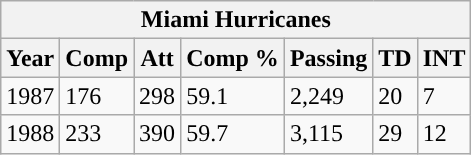<table class="wikitable">
<tr>
<th colspan="11">Miami Hurricanes</th>
</tr>
<tr>
<th>Year</th>
<th>Comp</th>
<th>Att</th>
<th>Comp %</th>
<th>Passing</th>
<th>TD</th>
<th>INT</th>
</tr>
<tr>
<td>1987</td>
<td>176</td>
<td>298</td>
<td>59.1</td>
<td>2,249</td>
<td>20</td>
<td>7</td>
</tr>
<tr>
<td>1988</td>
<td>233</td>
<td>390</td>
<td>59.7</td>
<td>3,115</td>
<td>29</td>
<td>12</td>
</tr>
</table>
